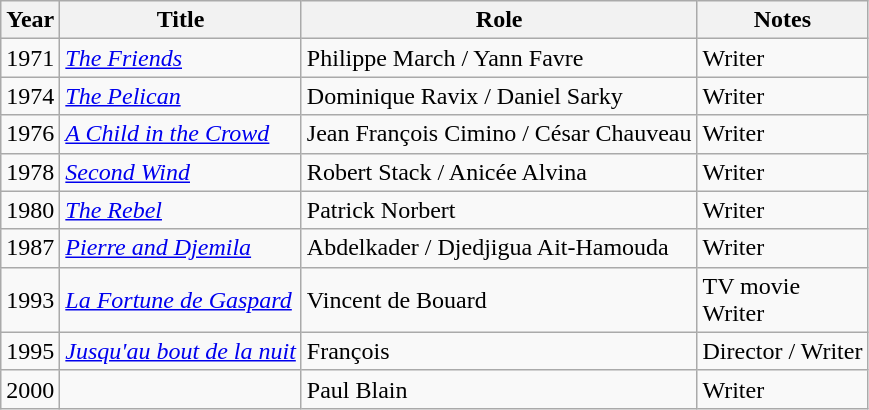<table class="wikitable">
<tr>
<th>Year</th>
<th>Title</th>
<th>Role</th>
<th>Notes</th>
</tr>
<tr>
<td>1971</td>
<td><em><a href='#'>The Friends</a></em></td>
<td>Philippe March / Yann Favre</td>
<td>Writer</td>
</tr>
<tr>
<td>1974</td>
<td><em><a href='#'>The Pelican</a></em></td>
<td>Dominique Ravix / Daniel Sarky</td>
<td>Writer</td>
</tr>
<tr>
<td>1976</td>
<td><em><a href='#'>A Child in the Crowd</a></em></td>
<td>Jean François Cimino / César Chauveau</td>
<td>Writer</td>
</tr>
<tr>
<td>1978</td>
<td><em><a href='#'>Second Wind</a></em></td>
<td>Robert Stack / Anicée Alvina</td>
<td>Writer</td>
</tr>
<tr>
<td>1980</td>
<td><em><a href='#'>The Rebel</a></em></td>
<td>Patrick Norbert</td>
<td>Writer</td>
</tr>
<tr>
<td>1987</td>
<td><em><a href='#'>Pierre and Djemila</a></em></td>
<td>Abdelkader / Djedjigua Ait-Hamouda</td>
<td>Writer</td>
</tr>
<tr>
<td>1993</td>
<td><em><a href='#'>La Fortune de Gaspard</a></em></td>
<td>Vincent de Bouard</td>
<td>TV movie<br>Writer</td>
</tr>
<tr>
<td>1995</td>
<td><em><a href='#'>Jusqu'au bout de la nuit</a></em></td>
<td>François</td>
<td>Director / Writer</td>
</tr>
<tr>
<td>2000</td>
<td><em></em></td>
<td>Paul Blain</td>
<td>Writer</td>
</tr>
</table>
